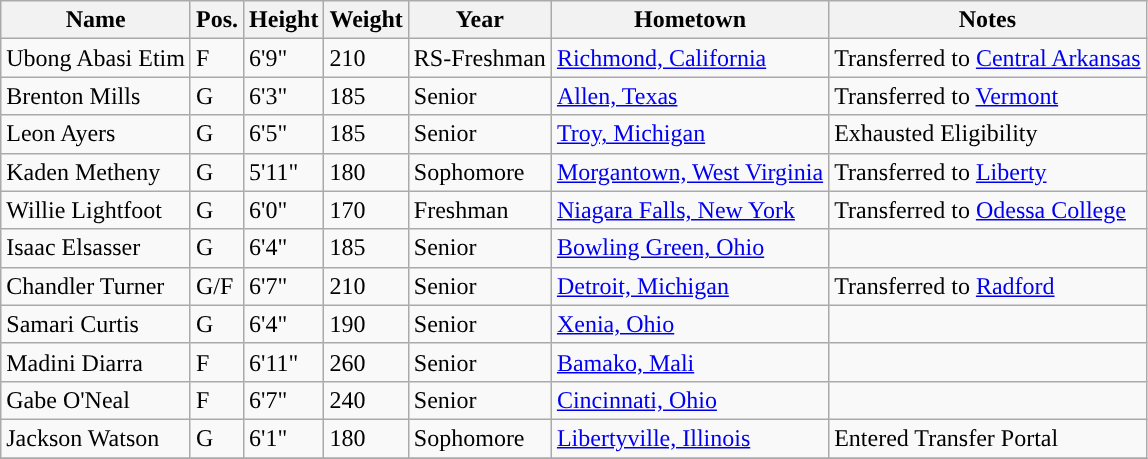<table class="wikitable sortable" border="1">
<tr align=center>
<th>Name</th>
<th>Pos.</th>
<th>Height</th>
<th>Weight</th>
<th>Year</th>
<th>Hometown</th>
<th>Notes</th>
</tr>
<tr>
<td>Ubong Abasi Etim</td>
<td>F</td>
<td>6'9"</td>
<td>210</td>
<td>RS-Freshman</td>
<td><a href='#'>Richmond, California</a></td>
<td>Transferred to <a href='#'>Central Arkansas</a></td>
</tr>
<tr>
<td>Brenton Mills</td>
<td>G</td>
<td>6'3"</td>
<td>185</td>
<td>Senior</td>
<td><a href='#'>Allen, Texas</a></td>
<td>Transferred to <a href='#'>Vermont</a></td>
</tr>
<tr>
<td>Leon Ayers</td>
<td>G</td>
<td>6'5"</td>
<td>185</td>
<td>Senior</td>
<td><a href='#'>Troy, Michigan</a></td>
<td>Exhausted Eligibility</td>
</tr>
<tr>
<td>Kaden Metheny</td>
<td>G</td>
<td>5'11"</td>
<td>180</td>
<td>Sophomore</td>
<td><a href='#'>Morgantown, West Virginia</a></td>
<td>Transferred to <a href='#'>Liberty</a></td>
</tr>
<tr>
<td>Willie Lightfoot</td>
<td>G</td>
<td>6'0"</td>
<td>170</td>
<td>Freshman</td>
<td><a href='#'>Niagara Falls, New York</a></td>
<td>Transferred to <a href='#'>Odessa College</a></td>
</tr>
<tr>
<td>Isaac Elsasser</td>
<td>G</td>
<td>6'4"</td>
<td>185</td>
<td>Senior</td>
<td><a href='#'>Bowling Green, Ohio</a></td>
<td></td>
</tr>
<tr>
<td>Chandler Turner</td>
<td>G/F</td>
<td>6'7"</td>
<td>210</td>
<td>Senior</td>
<td><a href='#'>Detroit, Michigan</a></td>
<td>Transferred to <a href='#'>Radford</a></td>
</tr>
<tr>
<td>Samari Curtis</td>
<td>G</td>
<td>6'4"</td>
<td>190</td>
<td>Senior</td>
<td><a href='#'>Xenia, Ohio</a></td>
<td></td>
</tr>
<tr>
<td>Madini Diarra</td>
<td>F</td>
<td>6'11"</td>
<td>260</td>
<td>Senior</td>
<td><a href='#'>Bamako, Mali</a></td>
<td></td>
</tr>
<tr>
<td>Gabe O'Neal</td>
<td>F</td>
<td>6'7"</td>
<td>240</td>
<td>Senior</td>
<td><a href='#'>Cincinnati, Ohio</a></td>
<td></td>
</tr>
<tr>
<td>Jackson Watson</td>
<td>G</td>
<td>6'1"</td>
<td>180</td>
<td>Sophomore</td>
<td><a href='#'>Libertyville, Illinois</a></td>
<td>Entered Transfer Portal</td>
</tr>
<tr>
</tr>
</table>
